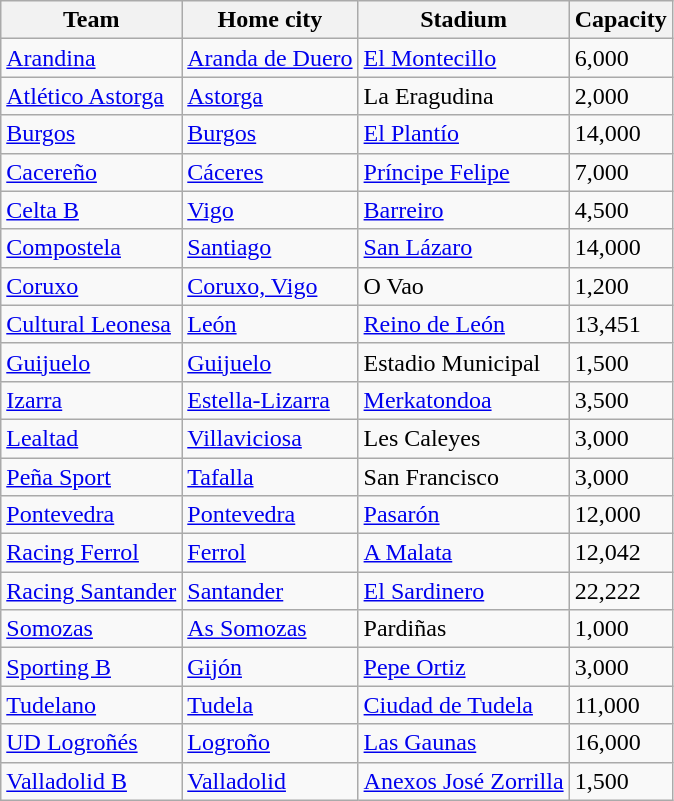<table class="wikitable sortable">
<tr>
<th>Team</th>
<th>Home city</th>
<th>Stadium</th>
<th>Capacity</th>
</tr>
<tr>
<td><a href='#'>Arandina</a></td>
<td><a href='#'>Aranda de Duero</a></td>
<td><a href='#'>El Montecillo</a></td>
<td>6,000</td>
</tr>
<tr>
<td><a href='#'>Atlético Astorga</a></td>
<td><a href='#'>Astorga</a></td>
<td>La Eragudina</td>
<td>2,000</td>
</tr>
<tr>
<td><a href='#'>Burgos</a></td>
<td><a href='#'>Burgos</a></td>
<td><a href='#'>El Plantío</a></td>
<td>14,000</td>
</tr>
<tr>
<td><a href='#'>Cacereño</a></td>
<td><a href='#'>Cáceres</a></td>
<td><a href='#'>Príncipe Felipe</a></td>
<td>7,000</td>
</tr>
<tr>
<td><a href='#'>Celta B</a></td>
<td><a href='#'>Vigo</a></td>
<td><a href='#'>Barreiro</a></td>
<td>4,500</td>
</tr>
<tr>
<td><a href='#'>Compostela</a></td>
<td><a href='#'>Santiago</a></td>
<td><a href='#'>San Lázaro</a></td>
<td>14,000</td>
</tr>
<tr>
<td><a href='#'>Coruxo</a></td>
<td><a href='#'>Coruxo, Vigo</a></td>
<td>O Vao</td>
<td>1,200</td>
</tr>
<tr>
<td><a href='#'>Cultural Leonesa</a></td>
<td><a href='#'>León</a></td>
<td><a href='#'>Reino de León</a></td>
<td>13,451</td>
</tr>
<tr>
<td><a href='#'>Guijuelo</a></td>
<td><a href='#'>Guijuelo</a></td>
<td>Estadio Municipal</td>
<td>1,500</td>
</tr>
<tr>
<td><a href='#'>Izarra</a></td>
<td><a href='#'>Estella-Lizarra</a></td>
<td><a href='#'>Merkatondoa</a></td>
<td>3,500</td>
</tr>
<tr>
<td><a href='#'>Lealtad</a></td>
<td><a href='#'>Villaviciosa</a></td>
<td>Les Caleyes</td>
<td>3,000</td>
</tr>
<tr>
<td><a href='#'>Peña Sport</a></td>
<td><a href='#'>Tafalla</a></td>
<td>San Francisco</td>
<td>3,000</td>
</tr>
<tr>
<td><a href='#'>Pontevedra</a></td>
<td><a href='#'>Pontevedra</a></td>
<td><a href='#'>Pasarón</a></td>
<td>12,000</td>
</tr>
<tr>
<td><a href='#'>Racing Ferrol</a></td>
<td><a href='#'>Ferrol</a></td>
<td><a href='#'>A Malata</a></td>
<td>12,042</td>
</tr>
<tr>
<td><a href='#'>Racing Santander</a></td>
<td><a href='#'>Santander</a></td>
<td><a href='#'>El Sardinero</a></td>
<td>22,222</td>
</tr>
<tr>
<td><a href='#'>Somozas</a></td>
<td><a href='#'>As Somozas</a></td>
<td>Pardiñas</td>
<td>1,000</td>
</tr>
<tr>
<td><a href='#'>Sporting B</a></td>
<td><a href='#'>Gijón</a></td>
<td><a href='#'>Pepe Ortiz</a></td>
<td>3,000</td>
</tr>
<tr>
<td><a href='#'>Tudelano</a></td>
<td><a href='#'>Tudela</a></td>
<td><a href='#'>Ciudad de Tudela</a></td>
<td>11,000</td>
</tr>
<tr>
<td><a href='#'>UD Logroñés</a></td>
<td><a href='#'>Logroño</a></td>
<td><a href='#'>Las Gaunas</a></td>
<td>16,000</td>
</tr>
<tr>
<td><a href='#'>Valladolid B</a></td>
<td><a href='#'>Valladolid</a></td>
<td><a href='#'>Anexos José Zorrilla</a></td>
<td>1,500</td>
</tr>
</table>
